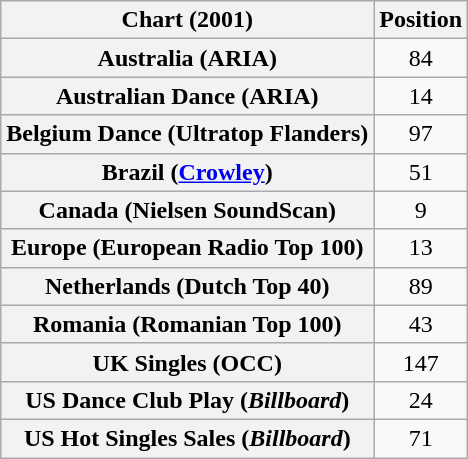<table class="wikitable sortable plainrowheaders" style="text-align:center">
<tr>
<th scope="col">Chart (2001)</th>
<th scope="col">Position</th>
</tr>
<tr>
<th scope="row">Australia (ARIA)</th>
<td>84</td>
</tr>
<tr>
<th scope="row">Australian Dance (ARIA)</th>
<td>14</td>
</tr>
<tr>
<th scope="row">Belgium Dance (Ultratop Flanders)</th>
<td>97</td>
</tr>
<tr>
<th scope="row">Brazil (<a href='#'>Crowley</a>)</th>
<td>51</td>
</tr>
<tr>
<th scope="row">Canada (Nielsen SoundScan)</th>
<td>9</td>
</tr>
<tr>
<th scope="row">Europe (European Radio Top 100)</th>
<td>13</td>
</tr>
<tr>
<th scope="row">Netherlands (Dutch Top 40)</th>
<td>89</td>
</tr>
<tr>
<th scope="row">Romania (Romanian Top 100)</th>
<td>43</td>
</tr>
<tr>
<th scope="row">UK Singles (OCC)</th>
<td>147</td>
</tr>
<tr>
<th scope="row">US Dance Club Play (<em>Billboard</em>)</th>
<td>24</td>
</tr>
<tr>
<th scope="row">US Hot Singles Sales (<em>Billboard</em>)</th>
<td>71</td>
</tr>
</table>
